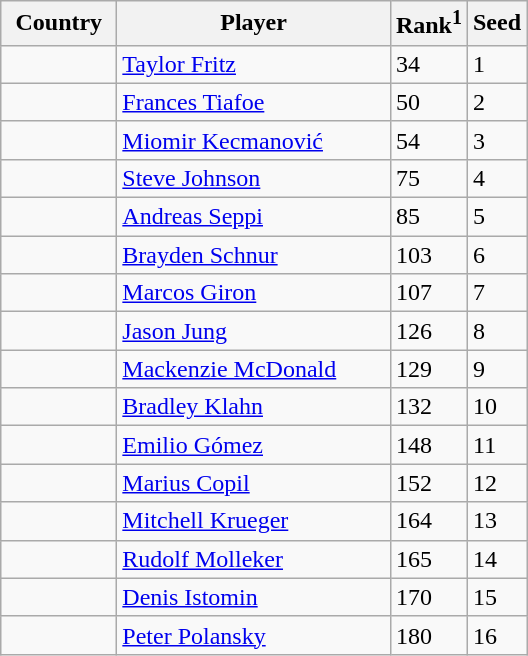<table class="sortable wikitable">
<tr>
<th width="70">Country</th>
<th width="175">Player</th>
<th>Rank<sup>1</sup></th>
<th>Seed</th>
</tr>
<tr>
<td></td>
<td><a href='#'>Taylor Fritz</a></td>
<td>34</td>
<td>1</td>
</tr>
<tr>
<td></td>
<td><a href='#'>Frances Tiafoe</a></td>
<td>50</td>
<td>2</td>
</tr>
<tr>
<td></td>
<td><a href='#'>Miomir Kecmanović</a></td>
<td>54</td>
<td>3</td>
</tr>
<tr>
<td></td>
<td><a href='#'>Steve Johnson</a></td>
<td>75</td>
<td>4</td>
</tr>
<tr>
<td></td>
<td><a href='#'>Andreas Seppi</a></td>
<td>85</td>
<td>5</td>
</tr>
<tr>
<td></td>
<td><a href='#'>Brayden Schnur</a></td>
<td>103</td>
<td>6</td>
</tr>
<tr>
<td></td>
<td><a href='#'>Marcos Giron</a></td>
<td>107</td>
<td>7</td>
</tr>
<tr>
<td></td>
<td><a href='#'>Jason Jung</a></td>
<td>126</td>
<td>8</td>
</tr>
<tr>
<td></td>
<td><a href='#'>Mackenzie McDonald</a></td>
<td>129</td>
<td>9</td>
</tr>
<tr>
<td></td>
<td><a href='#'>Bradley Klahn</a></td>
<td>132</td>
<td>10</td>
</tr>
<tr>
<td></td>
<td><a href='#'>Emilio Gómez</a></td>
<td>148</td>
<td>11</td>
</tr>
<tr>
<td></td>
<td><a href='#'>Marius Copil</a></td>
<td>152</td>
<td>12</td>
</tr>
<tr>
<td></td>
<td><a href='#'>Mitchell Krueger</a></td>
<td>164</td>
<td>13</td>
</tr>
<tr>
<td></td>
<td><a href='#'>Rudolf Molleker</a></td>
<td>165</td>
<td>14</td>
</tr>
<tr>
<td></td>
<td><a href='#'>Denis Istomin</a></td>
<td>170</td>
<td>15</td>
</tr>
<tr>
<td></td>
<td><a href='#'>Peter Polansky</a></td>
<td>180</td>
<td>16</td>
</tr>
</table>
